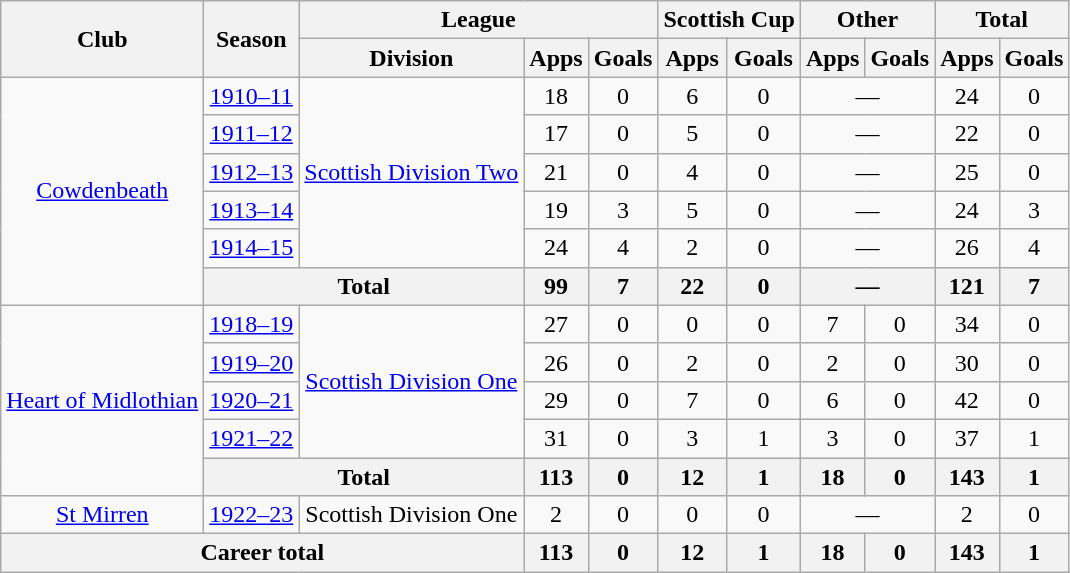<table class="wikitable" style="text-align: center;">
<tr>
<th rowspan="2">Club</th>
<th rowspan="2">Season</th>
<th colspan="3">League</th>
<th colspan="2">Scottish Cup</th>
<th colspan="2">Other</th>
<th colspan="2">Total</th>
</tr>
<tr>
<th>Division</th>
<th>Apps</th>
<th>Goals</th>
<th>Apps</th>
<th>Goals</th>
<th>Apps</th>
<th>Goals</th>
<th>Apps</th>
<th>Goals</th>
</tr>
<tr>
<td rowspan="6"><a href='#'>Cowdenbeath</a></td>
<td><a href='#'>1910–11</a></td>
<td rowspan="5"><a href='#'>Scottish Division Two</a></td>
<td>18</td>
<td>0</td>
<td>6</td>
<td>0</td>
<td colspan="2">—</td>
<td>24</td>
<td>0</td>
</tr>
<tr>
<td><a href='#'>1911–12</a></td>
<td>17</td>
<td>0</td>
<td>5</td>
<td>0</td>
<td colspan="2">—</td>
<td>22</td>
<td>0</td>
</tr>
<tr>
<td><a href='#'>1912–13</a></td>
<td>21</td>
<td>0</td>
<td>4</td>
<td>0</td>
<td colspan="2">—</td>
<td>25</td>
<td>0</td>
</tr>
<tr>
<td><a href='#'>1913–14</a></td>
<td>19</td>
<td>3</td>
<td>5</td>
<td>0</td>
<td colspan="2">—</td>
<td>24</td>
<td>3</td>
</tr>
<tr>
<td><a href='#'>1914–15</a></td>
<td>24</td>
<td>4</td>
<td>2</td>
<td>0</td>
<td colspan="2">—</td>
<td>26</td>
<td>4</td>
</tr>
<tr>
<th colspan="2">Total</th>
<th>99</th>
<th>7</th>
<th>22</th>
<th>0</th>
<th colspan="2">—</th>
<th>121</th>
<th>7</th>
</tr>
<tr>
<td rowspan="5"><a href='#'>Heart of Midlothian</a></td>
<td><a href='#'>1918–19</a></td>
<td rowspan="4"><a href='#'>Scottish Division One</a></td>
<td>27</td>
<td>0</td>
<td>0</td>
<td>0</td>
<td>7</td>
<td>0</td>
<td>34</td>
<td>0</td>
</tr>
<tr>
<td><a href='#'>1919–20</a></td>
<td>26</td>
<td>0</td>
<td>2</td>
<td>0</td>
<td>2</td>
<td>0</td>
<td>30</td>
<td>0</td>
</tr>
<tr>
<td><a href='#'>1920–21</a></td>
<td>29</td>
<td>0</td>
<td>7</td>
<td>0</td>
<td>6</td>
<td>0</td>
<td>42</td>
<td>0</td>
</tr>
<tr>
<td><a href='#'>1921–22</a></td>
<td>31</td>
<td>0</td>
<td>3</td>
<td>1</td>
<td>3</td>
<td>0</td>
<td>37</td>
<td>1</td>
</tr>
<tr>
<th colspan="2">Total</th>
<th>113</th>
<th>0</th>
<th>12</th>
<th>1</th>
<th>18</th>
<th>0</th>
<th>143</th>
<th>1</th>
</tr>
<tr>
<td><a href='#'>St Mirren</a></td>
<td><a href='#'>1922–23</a></td>
<td>Scottish Division One</td>
<td>2</td>
<td>0</td>
<td>0</td>
<td>0</td>
<td colspan="2">—</td>
<td>2</td>
<td>0</td>
</tr>
<tr>
<th colspan="3">Career total</th>
<th>113</th>
<th>0</th>
<th>12</th>
<th>1</th>
<th>18</th>
<th>0</th>
<th>143</th>
<th>1</th>
</tr>
</table>
